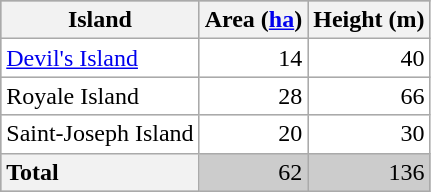<table class="wikitable" style="background: #CCC;">
<tr>
<th>Island</th>
<th>Area (<a href='#'>ha</a>)</th>
<th>Height (m)</th>
</tr>
<tr style="background: #FFF;">
<td style="text-align:left"><a href='#'>Devil's Island</a></td>
<td style="text-align:right">14</td>
<td style="text-align:right">40</td>
</tr>
<tr style="background: #FFF;">
<td style="text-align:left">Royale Island</td>
<td style="text-align:right">28</td>
<td style="text-align:right">66</td>
</tr>
<tr style="background: #FFF;">
<td style="text-align:left">Saint-Joseph Island</td>
<td style="text-align:right">20</td>
<td style="text-align:right">30</td>
</tr>
<tr style="background: #CCC;">
<th style="text-align:left">Total</th>
<td style="text-align:right">62</td>
<td style="text-align:right">136</td>
</tr>
</table>
